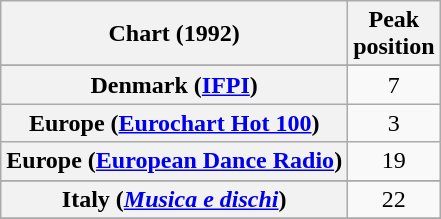<table class="wikitable sortable plainrowheaders" style="text-align:center">
<tr>
<th>Chart (1992)</th>
<th>Peak<br>position</th>
</tr>
<tr>
</tr>
<tr>
</tr>
<tr>
</tr>
<tr>
</tr>
<tr>
<th scope="row">Denmark (<a href='#'>IFPI</a>)</th>
<td>7</td>
</tr>
<tr>
<th scope="row">Europe (<a href='#'>Eurochart Hot 100</a>)</th>
<td>3</td>
</tr>
<tr>
<th scope="row">Europe (<a href='#'>European Dance Radio</a>)</th>
<td>19</td>
</tr>
<tr>
</tr>
<tr>
</tr>
<tr>
<th scope="row">Italy (<em><a href='#'>Musica e dischi</a></em>)</th>
<td>22</td>
</tr>
<tr>
</tr>
<tr>
</tr>
<tr>
</tr>
<tr>
</tr>
<tr>
</tr>
<tr>
</tr>
<tr>
</tr>
</table>
